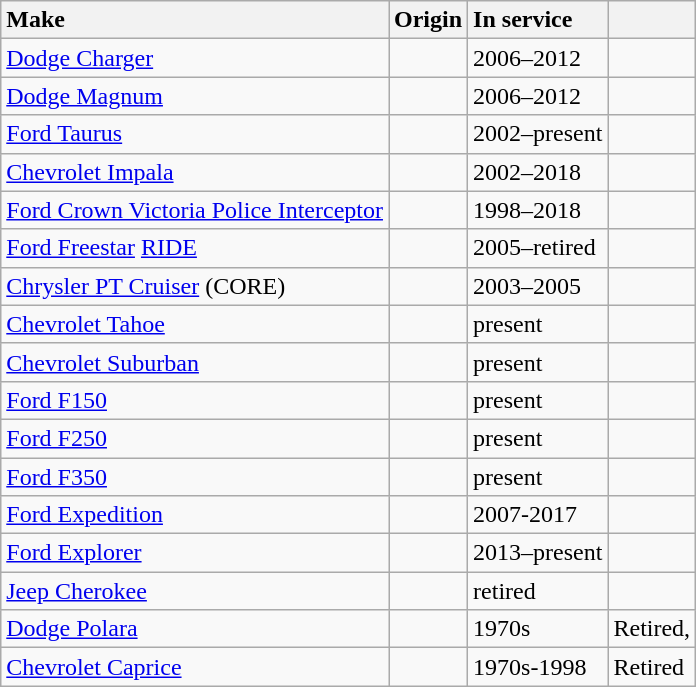<table class="wikitable">
<tr>
<th style="text-align: left;">Make</th>
<th style="text-align: left;">Origin</th>
<th style="text-align: left;">In service</th>
<th style="text-align: left;"></th>
</tr>
<tr>
<td><a href='#'>Dodge Charger</a></td>
<td></td>
<td>2006–2012</td>
<td></td>
</tr>
<tr>
<td><a href='#'>Dodge Magnum</a></td>
<td></td>
<td>2006–2012</td>
<td></td>
</tr>
<tr>
<td><a href='#'>Ford Taurus</a></td>
<td></td>
<td>2002–present</td>
<td></td>
</tr>
<tr>
<td><a href='#'>Chevrolet Impala</a></td>
<td></td>
<td>2002–2018</td>
<td></td>
</tr>
<tr>
<td><a href='#'>Ford Crown Victoria Police Interceptor</a></td>
<td></td>
<td>1998–2018</td>
<td></td>
</tr>
<tr>
<td><a href='#'>Ford Freestar</a> <a href='#'>RIDE</a></td>
<td></td>
<td>2005–retired</td>
<td></td>
</tr>
<tr>
<td><a href='#'>Chrysler PT Cruiser</a> (CORE)</td>
<td></td>
<td>2003–2005</td>
<td></td>
</tr>
<tr>
<td><a href='#'>Chevrolet Tahoe</a></td>
<td></td>
<td>present</td>
<td></td>
</tr>
<tr>
<td><a href='#'>Chevrolet Suburban</a></td>
<td></td>
<td>present</td>
<td></td>
</tr>
<tr>
<td><a href='#'>Ford F150</a></td>
<td></td>
<td>present</td>
<td></td>
</tr>
<tr>
<td><a href='#'>Ford F250</a></td>
<td></td>
<td>present</td>
<td></td>
</tr>
<tr>
<td><a href='#'>Ford F350</a></td>
<td></td>
<td>present</td>
<td></td>
</tr>
<tr>
<td><a href='#'>Ford Expedition</a></td>
<td></td>
<td>2007-2017</td>
<td></td>
</tr>
<tr>
<td><a href='#'>Ford Explorer</a></td>
<td></td>
<td>2013–present</td>
<td></td>
</tr>
<tr>
<td><a href='#'>Jeep Cherokee</a></td>
<td></td>
<td>retired</td>
<td></td>
</tr>
<tr>
<td><a href='#'>Dodge Polara</a></td>
<td></td>
<td>1970s</td>
<td>Retired, </td>
</tr>
<tr>
<td><a href='#'>Chevrolet Caprice</a></td>
<td></td>
<td>1970s-1998</td>
<td>Retired</td>
</tr>
</table>
